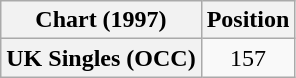<table class="wikitable plainrowheaders" style="text-align:center">
<tr>
<th>Chart (1997)</th>
<th>Position</th>
</tr>
<tr>
<th scope="row">UK Singles (OCC)</th>
<td>157</td>
</tr>
</table>
